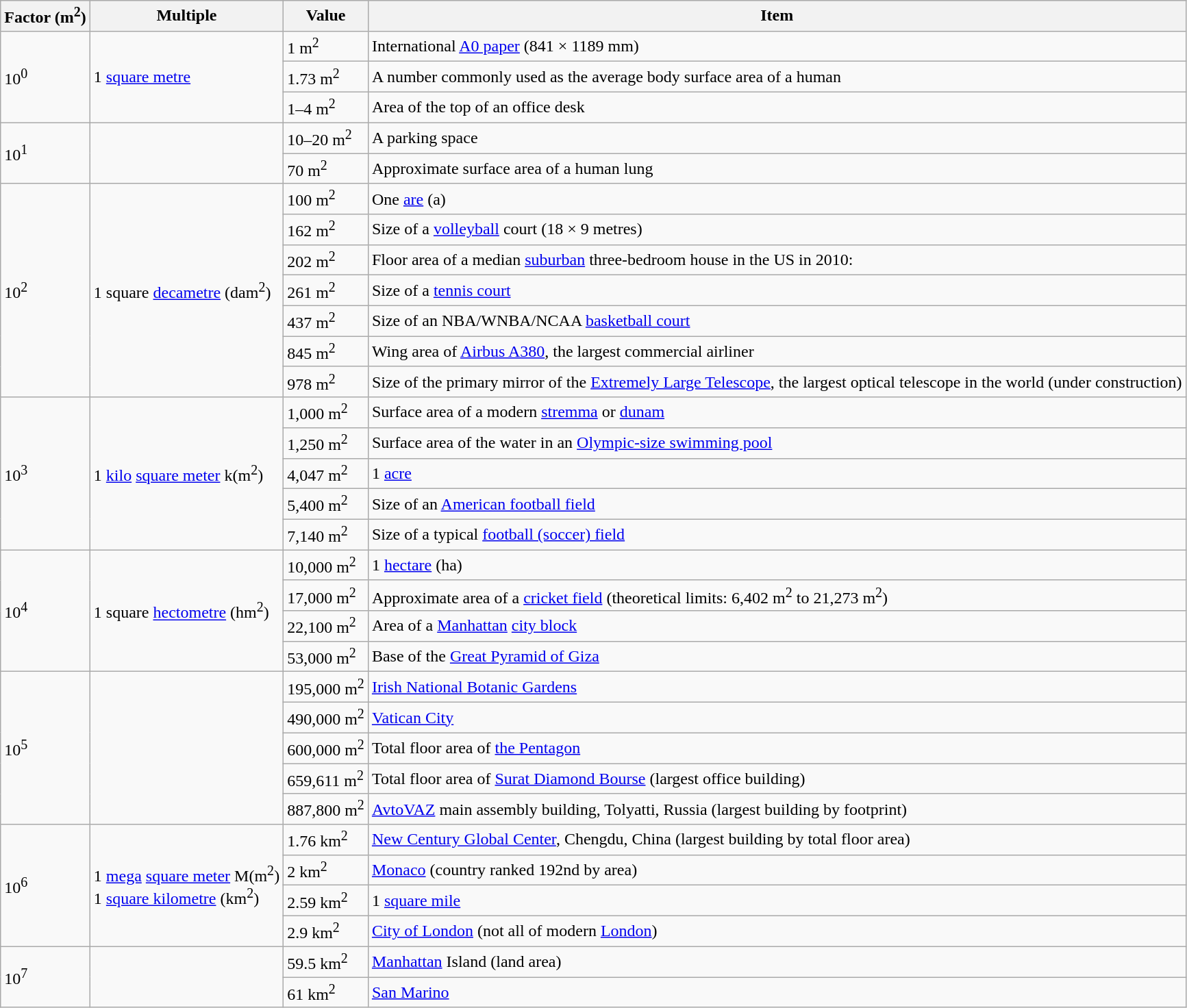<table class="wikitable">
<tr>
<th>Factor (m<sup>2</sup>)</th>
<th>Multiple</th>
<th>Value</th>
<th>Item</th>
</tr>
<tr>
<td rowspan=3>10<sup>0</sup></td>
<td rowspan=3>1 <a href='#'>square metre</a></td>
<td>1 m<sup>2</sup></td>
<td>International <a href='#'>A0 paper</a> (841 × 1189 mm)</td>
</tr>
<tr>
<td>1.73 m<sup>2</sup></td>
<td>A number commonly used as the average body surface area of a human</td>
</tr>
<tr>
<td>1–4 m<sup>2</sup></td>
<td>Area of the top of an office desk</td>
</tr>
<tr>
<td rowspan=2>10<sup>1</sup></td>
<td rowspan=2> </td>
<td>10–20 m<sup>2</sup></td>
<td>A parking space</td>
</tr>
<tr>
<td>70 m<sup>2</sup></td>
<td>Approximate surface area of a human lung</td>
</tr>
<tr>
<td rowspan=7>10<sup>2</sup></td>
<td rowspan=7>1 square <a href='#'>decametre</a> (dam<sup>2</sup>)</td>
<td>100 m<sup>2</sup></td>
<td>One <a href='#'>are</a> (a)</td>
</tr>
<tr>
<td>162 m<sup>2</sup></td>
<td>Size of a <a href='#'>volleyball</a> court (18 × 9 metres)</td>
</tr>
<tr>
<td>202 m<sup>2</sup></td>
<td>Floor area of a median <a href='#'>suburban</a> three-bedroom house in the US in 2010:  </td>
</tr>
<tr>
<td>261 m<sup>2</sup></td>
<td>Size of a <a href='#'>tennis court</a></td>
</tr>
<tr>
<td>437 m<sup>2</sup></td>
<td>Size of an NBA/WNBA/NCAA <a href='#'>basketball court</a></td>
</tr>
<tr>
<td>845 m<sup>2</sup></td>
<td>Wing area of <a href='#'>Airbus A380</a>, the largest commercial airliner</td>
</tr>
<tr>
<td>978 m<sup>2</sup></td>
<td>Size of the primary mirror of the <a href='#'>Extremely Large Telescope</a>, the largest optical telescope in the world (under construction)</td>
</tr>
<tr>
<td rowspan=5>10<sup>3</sup></td>
<td rowspan=5>1 <a href='#'>kilo</a> <a href='#'>square meter</a> k(m<sup>2</sup>)</td>
<td>1,000 m<sup>2</sup></td>
<td>Surface area of a modern <a href='#'>stremma</a> or <a href='#'>dunam</a></td>
</tr>
<tr>
<td>1,250 m<sup>2</sup></td>
<td>Surface area of the water in an <a href='#'>Olympic-size swimming pool</a></td>
</tr>
<tr>
<td>4,047 m<sup>2</sup></td>
<td>1 <a href='#'>acre</a></td>
</tr>
<tr>
<td>5,400 m<sup>2</sup></td>
<td>Size of an <a href='#'>American football field</a></td>
</tr>
<tr>
<td>7,140 m<sup>2</sup></td>
<td>Size of a typical <a href='#'>football (soccer) field</a></td>
</tr>
<tr>
<td rowspan=4>10<sup>4</sup></td>
<td rowspan=4>1 square <a href='#'>hectometre</a> (hm<sup>2</sup>)</td>
<td>10,000 m<sup>2</sup></td>
<td>1 <a href='#'>hectare</a> (ha)</td>
</tr>
<tr>
<td>17,000 m<sup>2</sup></td>
<td>Approximate area of a <a href='#'>cricket field</a> (theoretical limits: 6,402 m<sup>2</sup> to 21,273 m<sup>2</sup>)</td>
</tr>
<tr>
<td>22,100 m<sup>2</sup></td>
<td>Area of a <a href='#'>Manhattan</a> <a href='#'>city block</a></td>
</tr>
<tr>
<td>53,000 m<sup>2</sup></td>
<td>Base of the <a href='#'>Great Pyramid of Giza</a></td>
</tr>
<tr>
<td rowspan="5">10<sup>5</sup></td>
<td rowspan="5"> </td>
<td>195,000 m<sup>2</sup></td>
<td><a href='#'>Irish National Botanic Gardens</a></td>
</tr>
<tr>
<td>490,000 m<sup>2</sup></td>
<td><a href='#'>Vatican City</a></td>
</tr>
<tr>
<td>600,000 m<sup>2</sup></td>
<td>Total floor area of <a href='#'>the Pentagon</a></td>
</tr>
<tr>
<td>659,611 m<sup>2</sup></td>
<td>Total floor area of <a href='#'>Surat Diamond Bourse</a> (largest office building)</td>
</tr>
<tr>
<td>887,800 m<sup>2</sup></td>
<td><a href='#'>AvtoVAZ</a> main assembly building, Tolyatti, Russia (largest building by footprint)</td>
</tr>
<tr>
<td rowspan=4>10<sup>6</sup></td>
<td rowspan=4>1 <a href='#'>mega</a> <a href='#'>square meter</a> M(m<sup>2</sup>)<br>1 <a href='#'>square kilometre</a> (km<sup>2</sup>)</td>
<td>1.76 km<sup>2</sup></td>
<td><a href='#'>New Century Global Center</a>, Chengdu, China (largest building by total floor area)</td>
</tr>
<tr>
<td>2 km<sup>2</sup></td>
<td><a href='#'>Monaco</a> (country ranked 192nd by area)</td>
</tr>
<tr>
<td>2.59 km<sup>2</sup></td>
<td>1 <a href='#'>square mile</a></td>
</tr>
<tr>
<td>2.9 km<sup>2</sup></td>
<td><a href='#'>City of London</a> (not all of modern <a href='#'>London</a>)</td>
</tr>
<tr>
<td rowspan=2>10<sup>7</sup></td>
<td rowspan=2> </td>
<td>59.5 km<sup>2</sup></td>
<td><a href='#'>Manhattan</a> Island (land area)</td>
</tr>
<tr>
<td>61 km<sup>2</sup></td>
<td><a href='#'>San Marino</a></td>
</tr>
</table>
